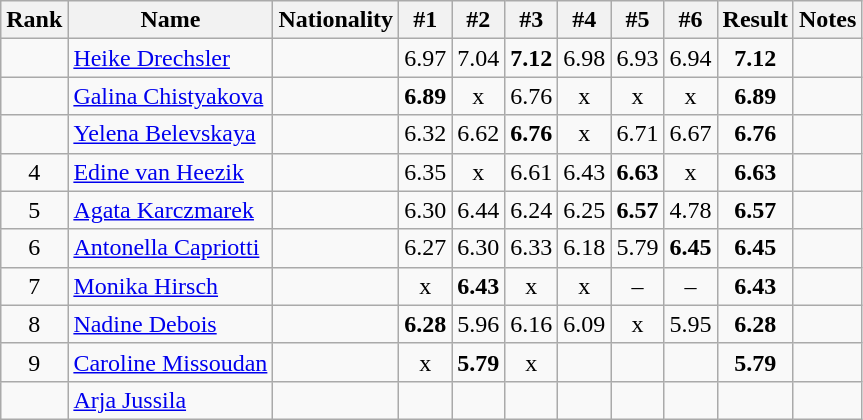<table class="wikitable sortable" style="text-align:center">
<tr>
<th>Rank</th>
<th>Name</th>
<th>Nationality</th>
<th>#1</th>
<th>#2</th>
<th>#3</th>
<th>#4</th>
<th>#5</th>
<th>#6</th>
<th>Result</th>
<th>Notes</th>
</tr>
<tr>
<td></td>
<td align="left"><a href='#'>Heike Drechsler</a></td>
<td align=left></td>
<td>6.97</td>
<td>7.04</td>
<td><strong>7.12</strong></td>
<td>6.98</td>
<td>6.93</td>
<td>6.94</td>
<td><strong>7.12</strong></td>
<td></td>
</tr>
<tr>
<td></td>
<td align="left"><a href='#'>Galina Chistyakova</a></td>
<td align=left></td>
<td><strong>6.89</strong></td>
<td>x</td>
<td>6.76</td>
<td>x</td>
<td>x</td>
<td>x</td>
<td><strong>6.89</strong></td>
<td></td>
</tr>
<tr>
<td></td>
<td align="left"><a href='#'>Yelena Belevskaya</a></td>
<td align=left></td>
<td>6.32</td>
<td>6.62</td>
<td><strong>6.76</strong></td>
<td>x</td>
<td>6.71</td>
<td>6.67</td>
<td><strong>6.76</strong></td>
<td></td>
</tr>
<tr>
<td>4</td>
<td align="left"><a href='#'>Edine van Heezik</a></td>
<td align=left></td>
<td>6.35</td>
<td>x</td>
<td>6.61</td>
<td>6.43</td>
<td><strong>6.63</strong></td>
<td>x</td>
<td><strong>6.63</strong></td>
<td></td>
</tr>
<tr>
<td>5</td>
<td align="left"><a href='#'>Agata Karczmarek</a></td>
<td align=left></td>
<td>6.30</td>
<td>6.44</td>
<td>6.24</td>
<td>6.25</td>
<td><strong>6.57</strong></td>
<td>4.78</td>
<td><strong>6.57</strong></td>
<td></td>
</tr>
<tr>
<td>6</td>
<td align="left"><a href='#'>Antonella Capriotti</a></td>
<td align=left></td>
<td>6.27</td>
<td>6.30</td>
<td>6.33</td>
<td>6.18</td>
<td>5.79</td>
<td><strong>6.45</strong></td>
<td><strong>6.45</strong></td>
<td></td>
</tr>
<tr>
<td>7</td>
<td align="left"><a href='#'>Monika Hirsch</a></td>
<td align=left></td>
<td>x</td>
<td><strong>6.43</strong></td>
<td>x</td>
<td>x</td>
<td>–</td>
<td>–</td>
<td><strong>6.43</strong></td>
<td></td>
</tr>
<tr>
<td>8</td>
<td align="left"><a href='#'>Nadine Debois</a></td>
<td align=left></td>
<td><strong>6.28</strong></td>
<td>5.96</td>
<td>6.16</td>
<td>6.09</td>
<td>x</td>
<td>5.95</td>
<td><strong>6.28</strong></td>
<td></td>
</tr>
<tr>
<td>9</td>
<td align="left"><a href='#'>Caroline Missoudan</a></td>
<td align=left></td>
<td>x</td>
<td><strong>5.79</strong></td>
<td>x</td>
<td></td>
<td></td>
<td></td>
<td><strong>5.79</strong></td>
<td></td>
</tr>
<tr>
<td></td>
<td align="left"><a href='#'>Arja Jussila</a></td>
<td align=left></td>
<td></td>
<td></td>
<td></td>
<td></td>
<td></td>
<td></td>
<td><strong></strong></td>
<td></td>
</tr>
</table>
